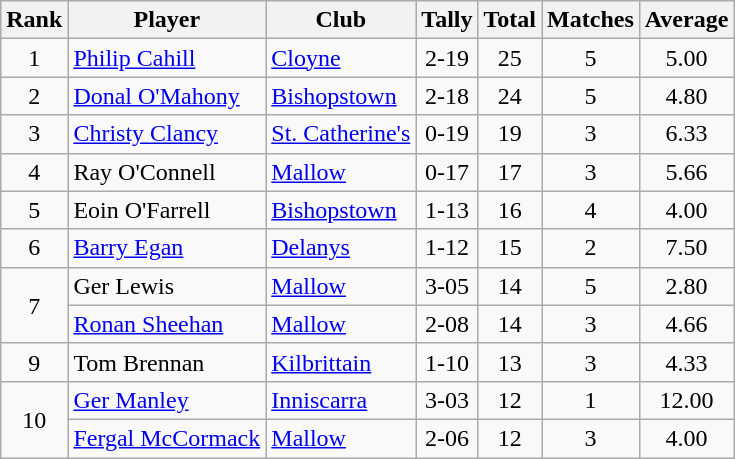<table class="wikitable">
<tr>
<th>Rank</th>
<th>Player</th>
<th>Club</th>
<th>Tally</th>
<th>Total</th>
<th>Matches</th>
<th>Average</th>
</tr>
<tr>
<td rowspan="1" style="text-align:center;">1</td>
<td><a href='#'>Philip Cahill</a></td>
<td><a href='#'>Cloyne</a></td>
<td align=center>2-19</td>
<td align=center>25</td>
<td align=center>5</td>
<td align=center>5.00</td>
</tr>
<tr>
<td rowspan="1" style="text-align:center;">2</td>
<td><a href='#'>Donal O'Mahony</a></td>
<td><a href='#'>Bishopstown</a></td>
<td align=center>2-18</td>
<td align=center>24</td>
<td align=center>5</td>
<td align=center>4.80</td>
</tr>
<tr>
<td rowspan="1" style="text-align:center;">3</td>
<td><a href='#'>Christy Clancy</a></td>
<td><a href='#'>St. Catherine's</a></td>
<td align=center>0-19</td>
<td align=center>19</td>
<td align=center>3</td>
<td align=center>6.33</td>
</tr>
<tr>
<td rowspan="1" style="text-align:center;">4</td>
<td>Ray O'Connell</td>
<td><a href='#'>Mallow</a></td>
<td align=center>0-17</td>
<td align=center>17</td>
<td align=center>3</td>
<td align=center>5.66</td>
</tr>
<tr>
<td rowspan="1" style="text-align:center;">5</td>
<td>Eoin O'Farrell</td>
<td><a href='#'>Bishopstown</a></td>
<td align=center>1-13</td>
<td align=center>16</td>
<td align=center>4</td>
<td align=center>4.00</td>
</tr>
<tr>
<td rowspan="1" style="text-align:center;">6</td>
<td><a href='#'>Barry Egan</a></td>
<td><a href='#'>Delanys</a></td>
<td align=center>1-12</td>
<td align=center>15</td>
<td align=center>2</td>
<td align=center>7.50</td>
</tr>
<tr>
<td rowspan="2" style="text-align:center;">7</td>
<td>Ger Lewis</td>
<td><a href='#'>Mallow</a></td>
<td align=center>3-05</td>
<td align=center>14</td>
<td align=center>5</td>
<td align=center>2.80</td>
</tr>
<tr>
<td><a href='#'>Ronan Sheehan</a></td>
<td><a href='#'>Mallow</a></td>
<td align=center>2-08</td>
<td align=center>14</td>
<td align=center>3</td>
<td align=center>4.66</td>
</tr>
<tr>
<td rowspan="1" style="text-align:center;">9</td>
<td>Tom Brennan</td>
<td><a href='#'>Kilbrittain</a></td>
<td align=center>1-10</td>
<td align=center>13</td>
<td align=center>3</td>
<td align=center>4.33</td>
</tr>
<tr>
<td rowspan="2" style="text-align:center;">10</td>
<td><a href='#'>Ger Manley</a></td>
<td><a href='#'>Inniscarra</a></td>
<td align=center>3-03</td>
<td align=center>12</td>
<td align=center>1</td>
<td align=center>12.00</td>
</tr>
<tr>
<td><a href='#'>Fergal McCormack</a></td>
<td><a href='#'>Mallow</a></td>
<td align=center>2-06</td>
<td align=center>12</td>
<td align=center>3</td>
<td align=center>4.00</td>
</tr>
</table>
